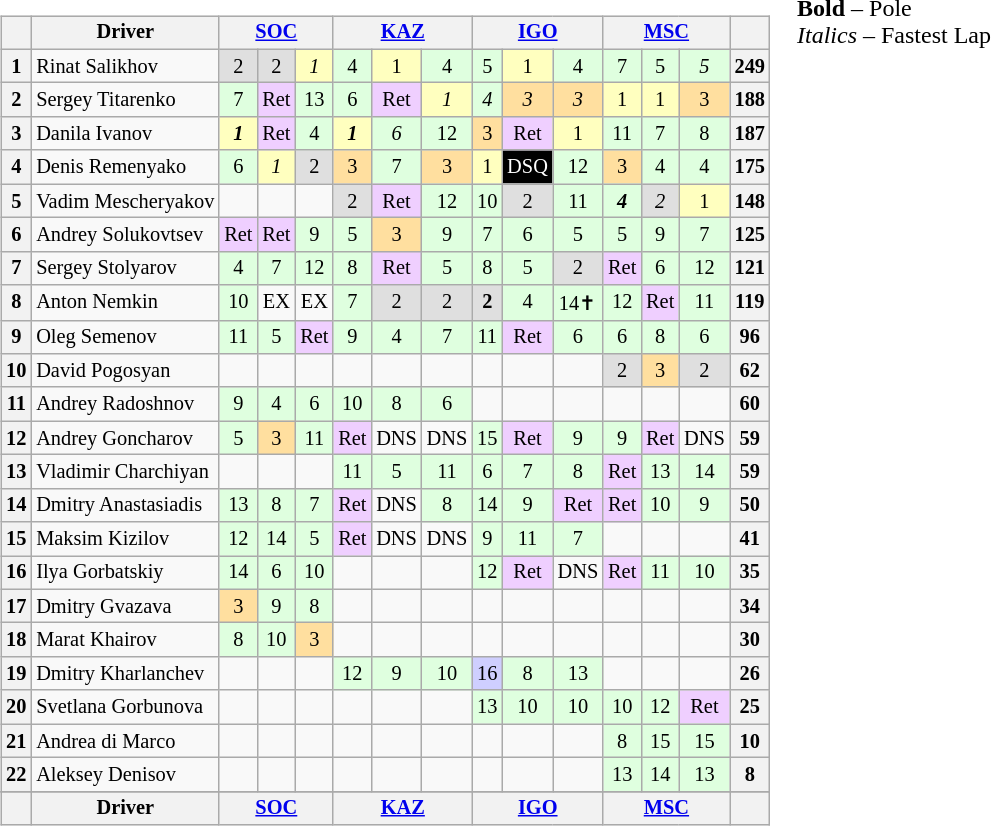<table>
<tr>
<td valign="top"><br><table align=left| class="wikitable" style="font-size: 85%; text-align: center">
<tr valign="top">
<th valign="middle"></th>
<th valign="middle">Driver</th>
<th colspan=3><a href='#'>SOC</a></th>
<th colspan=3><a href='#'>KAZ</a></th>
<th colspan=3><a href='#'>IGO</a></th>
<th colspan=3><a href='#'>MSC</a></th>
<th valign="middle"></th>
</tr>
<tr>
<th>1</th>
<td align="left">Rinat Salikhov</td>
<td style="background:#dfdfdf;">2</td>
<td style="background:#dfdfdf;">2</td>
<td style="background:#ffffbf;"><em>1</em></td>
<td style="background:#dfffdf;">4</td>
<td style="background:#ffffbf;">1</td>
<td style="background:#dfffdf;">4</td>
<td style="background:#dfffdf;">5</td>
<td style="background:#ffffbf;">1</td>
<td style="background:#dfffdf;">4</td>
<td style="background:#dfffdf;">7</td>
<td style="background:#dfffdf;">5</td>
<td style="background:#dfffdf;"><em>5</em></td>
<th>249</th>
</tr>
<tr>
<th>2</th>
<td align="left">Sergey Titarenko</td>
<td style="background:#dfffdf;">7</td>
<td style="background:#efcfff;">Ret</td>
<td style="background:#dfffdf;">13</td>
<td style="background:#dfffdf;">6</td>
<td style="background:#efcfff;">Ret</td>
<td style="background:#ffffbf;"><em>1</em></td>
<td style="background:#dfffdf;"><em>4</em></td>
<td style="background:#ffdf9f;"><em>3</em></td>
<td style="background:#ffdf9f;"><em>3</em></td>
<td style="background:#ffffbf;">1</td>
<td style="background:#ffffbf;">1</td>
<td style="background:#ffdf9f;">3</td>
<th>188</th>
</tr>
<tr>
<th>3</th>
<td align="left">Danila Ivanov</td>
<td style="background:#ffffbf;"><strong><em>1</em></strong></td>
<td style="background:#efcfff;">Ret</td>
<td style="background:#dfffdf;">4</td>
<td style="background:#ffffbf;"><strong><em>1</em></strong></td>
<td style="background:#dfffdf;"><em>6</em></td>
<td style="background:#dfffdf;">12</td>
<td style="background:#ffdf9f;">3</td>
<td style="background:#efcfff;">Ret</td>
<td style="background:#ffffbf;">1</td>
<td style="background:#dfffdf;">11</td>
<td style="background:#dfffdf;">7</td>
<td style="background:#dfffdf;">8</td>
<th>187</th>
</tr>
<tr>
<th>4</th>
<td align="left">Denis Remenyako</td>
<td style="background:#dfffdf;">6</td>
<td style="background:#ffffbf;"><em>1</em></td>
<td style="background:#dfdfdf;">2</td>
<td style="background:#ffdf9f;">3</td>
<td style="background:#dfffdf;">7</td>
<td style="background:#ffdf9f;">3</td>
<td style="background:#ffffbf;">1</td>
<td style="background-color:#000000;color:white">DSQ</td>
<td style="background:#dfffdf;">12</td>
<td style="background:#ffdf9f;">3</td>
<td style="background:#dfffdf;">4</td>
<td style="background:#dfffdf;">4</td>
<th>175</th>
</tr>
<tr>
<th>5</th>
<td align="left">Vadim Mescheryakov</td>
<td></td>
<td></td>
<td></td>
<td style="background:#dfdfdf;">2</td>
<td style="background:#efcfff;">Ret</td>
<td style="background:#dfffdf;">12</td>
<td style="background:#dfffdf;">10</td>
<td style="background:#dfdfdf;">2</td>
<td style="background:#dfffdf;">11</td>
<td style="background:#dfffdf;"><strong><em>4</em></strong></td>
<td style="background:#dfdfdf;"><em>2</em></td>
<td style="background:#ffffbf;">1</td>
<th>148</th>
</tr>
<tr>
<th>6</th>
<td align="left">Andrey Solukovtsev</td>
<td style="background:#efcfff;">Ret</td>
<td style="background:#efcfff;">Ret</td>
<td style="background:#dfffdf;">9</td>
<td style="background:#dfffdf;">5</td>
<td style="background:#ffdf9f;">3</td>
<td style="background:#dfffdf;">9</td>
<td style="background:#dfffdf;">7</td>
<td style="background:#dfffdf;">6</td>
<td style="background:#dfffdf;">5</td>
<td style="background:#dfffdf;">5</td>
<td style="background:#dfffdf;">9</td>
<td style="background:#dfffdf;">7</td>
<th>125</th>
</tr>
<tr>
<th>7</th>
<td align="left">Sergey Stolyarov</td>
<td style="background:#dfffdf;">4</td>
<td style="background:#dfffdf;">7</td>
<td style="background:#dfffdf;">12</td>
<td style="background:#dfffdf;">8</td>
<td style="background:#efcfff;">Ret</td>
<td style="background:#dfffdf;">5</td>
<td style="background:#dfffdf;">8</td>
<td style="background:#dfffdf;">5</td>
<td style="background:#dfdfdf;">2</td>
<td style="background:#efcfff;">Ret</td>
<td style="background:#dfffdf;">6</td>
<td style="background:#dfffdf;">12</td>
<th>121</th>
</tr>
<tr>
<th>8</th>
<td align="left">Anton Nemkin</td>
<td style="background:#dfffdf;">10</td>
<td>EX</td>
<td>EX</td>
<td style="background:#dfffdf;">7</td>
<td style="background:#dfdfdf;">2</td>
<td style="background:#dfdfdf;">2</td>
<td style="background:#dfdfdf;"><strong>2</strong></td>
<td style="background:#dfffdf;">4</td>
<td style="background:#dfffdf;">14✝</td>
<td style="background:#dfffdf;">12</td>
<td style="background:#efcfff;">Ret</td>
<td style="background:#dfffdf;">11</td>
<th>119</th>
</tr>
<tr>
<th>9</th>
<td align="left">Oleg Semenov</td>
<td style="background:#dfffdf;">11</td>
<td style="background:#dfffdf;">5</td>
<td style="background:#efcfff;">Ret</td>
<td style="background:#dfffdf;">9</td>
<td style="background:#dfffdf;">4</td>
<td style="background:#dfffdf;">7</td>
<td style="background:#dfffdf;">11</td>
<td style="background:#efcfff;">Ret</td>
<td style="background:#dfffdf;">6</td>
<td style="background:#dfffdf;">6</td>
<td style="background:#dfffdf;">8</td>
<td style="background:#dfffdf;">6</td>
<th>96</th>
</tr>
<tr>
<th>10</th>
<td align="left">David Pogosyan</td>
<td></td>
<td></td>
<td></td>
<td></td>
<td></td>
<td></td>
<td></td>
<td></td>
<td></td>
<td style="background:#dfdfdf;">2</td>
<td style="background:#ffdf9f;">3</td>
<td style="background:#dfdfdf;">2</td>
<th>62</th>
</tr>
<tr>
<th>11</th>
<td align="left">Andrey Radoshnov</td>
<td style="background:#dfffdf;">9</td>
<td style="background:#dfffdf;">4</td>
<td style="background:#dfffdf;">6</td>
<td style="background:#dfffdf;">10</td>
<td style="background:#dfffdf;">8</td>
<td style="background:#dfffdf;">6</td>
<td></td>
<td></td>
<td></td>
<td></td>
<td></td>
<td></td>
<th>60</th>
</tr>
<tr>
<th>12</th>
<td align="left">Andrey Goncharov</td>
<td style="background:#dfffdf;">5</td>
<td style="background:#ffdf9f;">3</td>
<td style="background:#dfffdf;">11</td>
<td style="background:#efcfff;">Ret</td>
<td>DNS</td>
<td>DNS</td>
<td style="background:#dfffdf;">15</td>
<td style="background:#efcfff;">Ret</td>
<td style="background:#dfffdf;">9</td>
<td style="background:#dfffdf;">9</td>
<td style="background:#efcfff;">Ret</td>
<td>DNS</td>
<th>59</th>
</tr>
<tr>
<th>13</th>
<td align="left">Vladimir Charchiyan</td>
<td></td>
<td></td>
<td></td>
<td style="background:#dfffdf;">11</td>
<td style="background:#dfffdf;">5</td>
<td style="background:#dfffdf;">11</td>
<td style="background:#dfffdf;">6</td>
<td style="background:#dfffdf;">7</td>
<td style="background:#dfffdf;">8</td>
<td style="background:#efcfff;">Ret</td>
<td style="background:#dfffdf;">13</td>
<td style="background:#dfffdf;">14</td>
<th>59</th>
</tr>
<tr>
<th>14</th>
<td align="left">Dmitry Anastasiadis</td>
<td style="background:#dfffdf;">13</td>
<td style="background:#dfffdf;">8</td>
<td style="background:#dfffdf;">7</td>
<td style="background:#efcfff;">Ret</td>
<td>DNS</td>
<td style="background:#dfffdf;">8</td>
<td style="background:#dfffdf;">14</td>
<td style="background:#dfffdf;">9</td>
<td style="background:#efcfff;">Ret</td>
<td style="background:#efcfff;">Ret</td>
<td style="background:#dfffdf;">10</td>
<td style="background:#dfffdf;">9</td>
<th>50</th>
</tr>
<tr>
<th>15</th>
<td align="left">Maksim Kizilov</td>
<td style="background:#dfffdf;">12</td>
<td style="background:#dfffdf;">14</td>
<td style="background:#dfffdf;">5</td>
<td style="background:#efcfff;">Ret</td>
<td>DNS</td>
<td>DNS</td>
<td style="background:#dfffdf;">9</td>
<td style="background:#dfffdf;">11</td>
<td style="background:#dfffdf;">7</td>
<td></td>
<td></td>
<td></td>
<th>41</th>
</tr>
<tr>
<th>16</th>
<td align="left">Ilya Gorbatskiy</td>
<td style="background:#dfffdf;">14</td>
<td style="background:#dfffdf;">6</td>
<td style="background:#dfffdf;">10</td>
<td></td>
<td></td>
<td></td>
<td style="background:#dfffdf;">12</td>
<td style="background:#efcfff;">Ret</td>
<td>DNS</td>
<td style="background:#efcfff;">Ret</td>
<td style="background:#dfffdf;">11</td>
<td style="background:#dfffdf;">10</td>
<th>35</th>
</tr>
<tr>
<th>17</th>
<td align="left">Dmitry Gvazava</td>
<td style="background:#ffdf9f;">3</td>
<td style="background:#dfffdf;">9</td>
<td style="background:#dfffdf;">8</td>
<td></td>
<td></td>
<td></td>
<td></td>
<td></td>
<td></td>
<td></td>
<td></td>
<td></td>
<th>34</th>
</tr>
<tr>
<th>18</th>
<td align="left">Marat Khairov</td>
<td style="background:#dfffdf;">8</td>
<td style="background:#dfffdf;">10</td>
<td style="background:#ffdf9f;">3</td>
<td></td>
<td></td>
<td></td>
<td></td>
<td></td>
<td></td>
<td></td>
<td></td>
<td></td>
<th>30</th>
</tr>
<tr>
<th>19</th>
<td align="left">Dmitry Kharlanchev</td>
<td></td>
<td></td>
<td></td>
<td style="background:#dfffdf;">12</td>
<td style="background:#dfffdf;">9</td>
<td style="background:#dfffdf;">10</td>
<td style="background:#cfcfff;">16</td>
<td style="background:#dfffdf;">8</td>
<td style="background:#dfffdf;">13</td>
<td></td>
<td></td>
<td></td>
<th>26</th>
</tr>
<tr>
<th>20</th>
<td align="left">Svetlana Gorbunova</td>
<td></td>
<td></td>
<td></td>
<td></td>
<td></td>
<td></td>
<td style="background:#dfffdf;">13</td>
<td style="background:#dfffdf;">10</td>
<td style="background:#dfffdf;">10</td>
<td style="background:#dfffdf;">10</td>
<td style="background:#dfffdf;">12</td>
<td style="background:#efcfff;">Ret</td>
<th>25</th>
</tr>
<tr>
<th>21</th>
<td align="left">Andrea di Marco</td>
<td></td>
<td></td>
<td></td>
<td></td>
<td></td>
<td></td>
<td></td>
<td></td>
<td></td>
<td style="background:#dfffdf;">8</td>
<td style="background:#dfffdf;">15</td>
<td style="background:#dfffdf;">15</td>
<th>10</th>
</tr>
<tr>
<th>22</th>
<td align="left">Aleksey Denisov</td>
<td></td>
<td></td>
<td></td>
<td></td>
<td></td>
<td></td>
<td></td>
<td></td>
<td></td>
<td style="background:#dfffdf;">13</td>
<td style="background:#dfffdf;">14</td>
<td style="background:#dfffdf;">13</td>
<th>8</th>
</tr>
<tr>
</tr>
<tr valign="top">
<th valign="middle"></th>
<th valign="middle">Driver</th>
<th colspan=3><a href='#'>SOC</a></th>
<th colspan=3><a href='#'>KAZ</a></th>
<th colspan=3><a href='#'>IGO</a></th>
<th colspan=3><a href='#'>MSC</a></th>
<th valign="middle"></th>
</tr>
</table>
</td>
<td valign="top"><br>
<span><strong>Bold</strong> – Pole<br>
<em>Italics</em> – Fastest Lap</span></td>
</tr>
</table>
